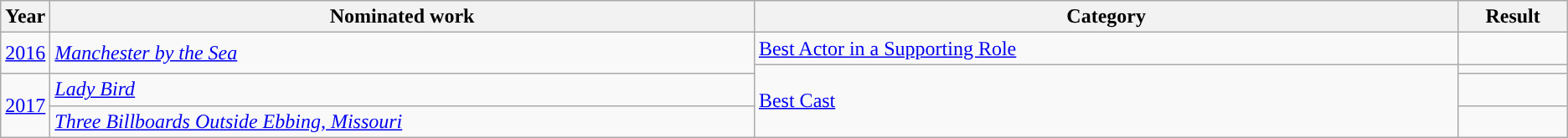<table class="wikitable">
<tr>
<th scope="col" style="width:1em;">Year</th>
<th scope="col" style="width:35em;">Nominated work</th>
<th scope="col" style="width:35em;">Category</th>
<th scope="col" style="width:5em;">Result</th>
</tr>
<tr>
<td rowspan="2"><a href='#'>2016</a></td>
<td rowspan="2"><em><a href='#'>Manchester by the Sea</a></em></td>
<td><a href='#'>Best Actor in a Supporting Role</a></td>
<td></td>
</tr>
<tr>
<td rowspan="3"><a href='#'>Best Cast</a></td>
<td></td>
</tr>
<tr>
<td rowspan="2"><a href='#'>2017</a></td>
<td><em><a href='#'>Lady Bird</a></em></td>
<td></td>
</tr>
<tr>
<td><em><a href='#'>Three Billboards Outside Ebbing, Missouri</a></em></td>
<td></td>
</tr>
</table>
